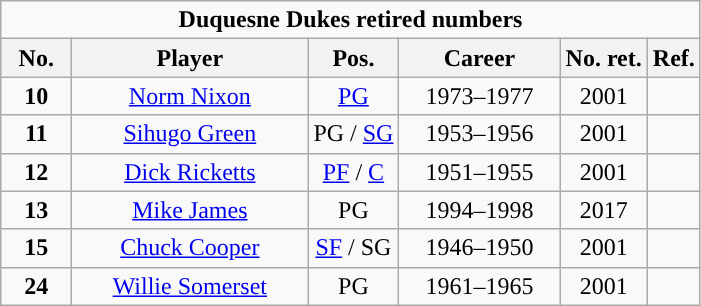<table class="wikitable sortable" style="text-align:center">
<tr>
<td colspan=6><strong>Duquesne Dukes retired numbers</strong></td>
</tr>
<tr>
<th width=40px>No.</th>
<th width=150px>Player</th>
<th width=px>Pos.</th>
<th width=100px>Career</th>
<th width=px>No. ret.</th>
<th width=px>Ref.</th>
</tr>
<tr>
<td><strong>10</strong></td>
<td><a href='#'>Norm Nixon</a></td>
<td><a href='#'>PG</a></td>
<td>1973–1977</td>
<td>2001</td>
<td></td>
</tr>
<tr>
<td><strong>11</strong></td>
<td><a href='#'>Sihugo Green</a></td>
<td>PG / <a href='#'>SG</a></td>
<td>1953–1956</td>
<td>2001</td>
<td></td>
</tr>
<tr>
<td><strong>12</strong></td>
<td><a href='#'>Dick Ricketts</a></td>
<td><a href='#'>PF</a> / <a href='#'>C</a></td>
<td>1951–1955</td>
<td>2001</td>
<td></td>
</tr>
<tr>
<td><strong>13</strong></td>
<td><a href='#'>Mike James</a></td>
<td>PG</td>
<td>1994–1998</td>
<td>2017</td>
<td></td>
</tr>
<tr>
<td><strong>15</strong></td>
<td><a href='#'>Chuck Cooper</a></td>
<td><a href='#'>SF</a> / SG</td>
<td>1946–1950</td>
<td>2001</td>
<td></td>
</tr>
<tr>
<td><strong>24</strong></td>
<td><a href='#'>Willie Somerset</a></td>
<td>PG</td>
<td>1961–1965</td>
<td>2001</td>
<td></td>
</tr>
</table>
